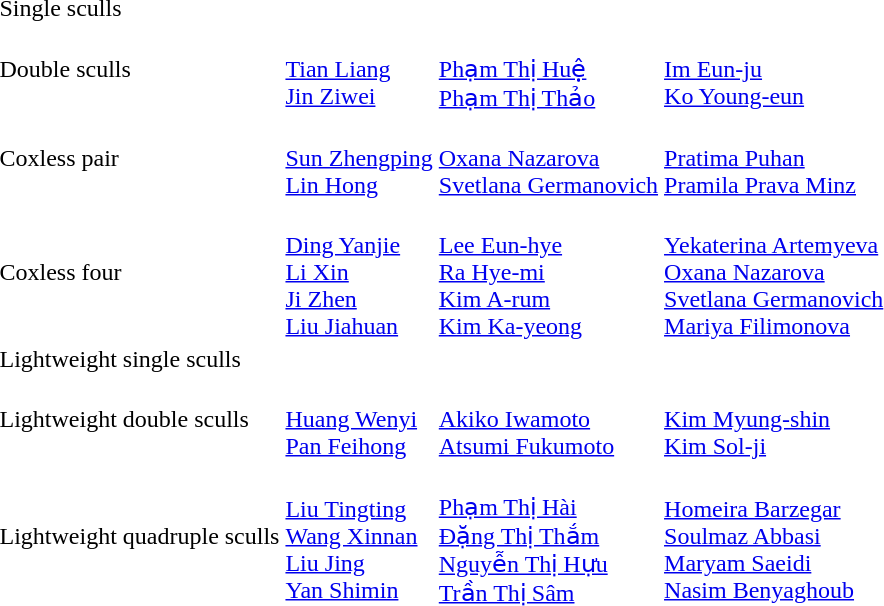<table>
<tr>
<td>Single sculls<br></td>
<td></td>
<td></td>
<td></td>
</tr>
<tr>
<td>Double sculls<br></td>
<td><br><a href='#'>Tian Liang</a><br><a href='#'>Jin Ziwei</a></td>
<td><br><a href='#'>Phạm Thị Huệ</a><br><a href='#'>Phạm Thị Thảo</a></td>
<td><br><a href='#'>Im Eun-ju</a><br><a href='#'>Ko Young-eun</a></td>
</tr>
<tr>
<td>Coxless pair<br></td>
<td><br><a href='#'>Sun Zhengping</a><br><a href='#'>Lin Hong</a></td>
<td><br><a href='#'>Oxana Nazarova</a><br><a href='#'>Svetlana Germanovich</a></td>
<td><br><a href='#'>Pratima Puhan</a><br><a href='#'>Pramila Prava Minz</a></td>
</tr>
<tr>
<td>Coxless four<br></td>
<td><br><a href='#'>Ding Yanjie</a><br><a href='#'>Li Xin</a><br><a href='#'>Ji Zhen</a><br><a href='#'>Liu Jiahuan</a></td>
<td><br><a href='#'>Lee Eun-hye</a><br><a href='#'>Ra Hye-mi</a><br><a href='#'>Kim A-rum</a><br><a href='#'>Kim Ka-yeong</a></td>
<td><br><a href='#'>Yekaterina Artemyeva</a><br><a href='#'>Oxana Nazarova</a><br><a href='#'>Svetlana Germanovich</a><br><a href='#'>Mariya Filimonova</a></td>
</tr>
<tr>
<td>Lightweight single sculls<br></td>
<td></td>
<td></td>
<td></td>
</tr>
<tr>
<td>Lightweight double sculls<br></td>
<td><br><a href='#'>Huang Wenyi</a><br><a href='#'>Pan Feihong</a></td>
<td><br><a href='#'>Akiko Iwamoto</a><br><a href='#'>Atsumi Fukumoto</a></td>
<td><br><a href='#'>Kim Myung-shin</a><br><a href='#'>Kim Sol-ji</a></td>
</tr>
<tr>
<td>Lightweight quadruple sculls<br></td>
<td><br><a href='#'>Liu Tingting</a><br><a href='#'>Wang Xinnan</a><br><a href='#'>Liu Jing</a><br><a href='#'>Yan Shimin</a></td>
<td><br><a href='#'>Phạm Thị Hài</a><br><a href='#'>Đặng Thị Thắm</a><br><a href='#'>Nguyễn Thị Hựu</a><br><a href='#'>Trần Thị Sâm</a></td>
<td><br><a href='#'>Homeira Barzegar</a><br><a href='#'>Soulmaz Abbasi</a><br><a href='#'>Maryam Saeidi</a><br><a href='#'>Nasim Benyaghoub</a></td>
</tr>
</table>
